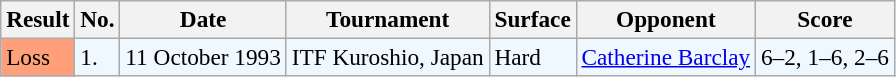<table class="sortable wikitable" style=font-size:97%>
<tr>
<th>Result</th>
<th>No.</th>
<th>Date</th>
<th>Tournament</th>
<th>Surface</th>
<th>Opponent</th>
<th>Score</th>
</tr>
<tr style="background:#f0f8ff;">
<td style="background:#ffa07a;">Loss</td>
<td>1.</td>
<td>11 October 1993</td>
<td>ITF Kuroshio, Japan</td>
<td>Hard</td>
<td> <a href='#'>Catherine Barclay</a></td>
<td>6–2, 1–6, 2–6</td>
</tr>
</table>
